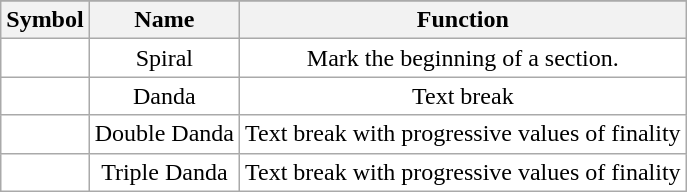<table class="wikitable nounderlines Unicode" style="border-collapse:collapse;background:#FFFFFF;text-align:center">
<tr>
</tr>
<tr>
<th>Symbol</th>
<th>Name</th>
<th>Function</th>
</tr>
<tr>
<td></td>
<td>Spiral</td>
<td>Mark the beginning of a section.</td>
</tr>
<tr>
<td></td>
<td>Danda</td>
<td>Text break</td>
</tr>
<tr>
<td></td>
<td>Double Danda</td>
<td>Text break with progressive values of finality</td>
</tr>
<tr>
<td></td>
<td>Triple Danda</td>
<td>Text break with progressive values of finality</td>
</tr>
</table>
